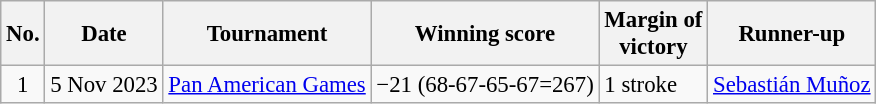<table class="wikitable" style="font-size:95%;">
<tr>
<th>No.</th>
<th>Date</th>
<th>Tournament</th>
<th>Winning score</th>
<th>Margin of<br>victory</th>
<th>Runner-up</th>
</tr>
<tr>
<td align=center>1</td>
<td align=right>5 Nov 2023</td>
<td><a href='#'>Pan American Games</a></td>
<td>−21 (68-67-65-67=267)</td>
<td>1 stroke</td>
<td> <a href='#'>Sebastián Muñoz</a></td>
</tr>
</table>
